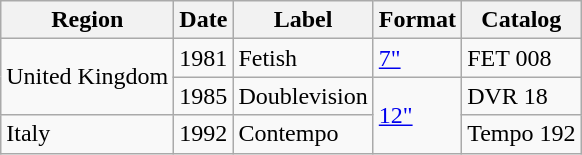<table class="wikitable">
<tr>
<th>Region</th>
<th>Date</th>
<th>Label</th>
<th>Format</th>
<th>Catalog</th>
</tr>
<tr>
<td rowspan="2">United Kingdom</td>
<td>1981</td>
<td>Fetish</td>
<td><a href='#'>7"</a></td>
<td>FET 008</td>
</tr>
<tr>
<td>1985</td>
<td>Doublevision</td>
<td rowspan="2"><a href='#'>12"</a></td>
<td>DVR 18</td>
</tr>
<tr>
<td>Italy</td>
<td>1992</td>
<td>Contempo</td>
<td>Tempo 192</td>
</tr>
</table>
